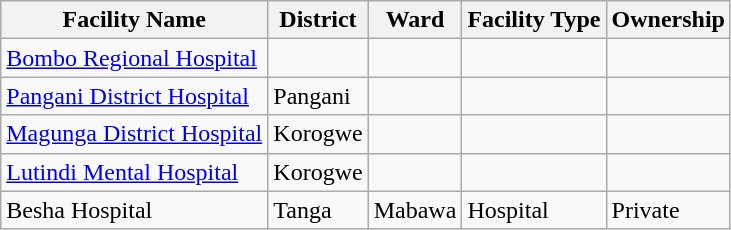<table class="wikitable sortable">
<tr>
<th>Facility Name</th>
<th>District</th>
<th>Ward</th>
<th>Facility Type</th>
<th>Ownership</th>
</tr>
<tr>
<td><a href='#'>Bombo Regional Hospital</a></td>
<td></td>
<td></td>
<td></td>
<td></td>
</tr>
<tr>
<td><a href='#'>Pangani District Hospital</a></td>
<td>Pangani</td>
<td></td>
<td></td>
<td></td>
</tr>
<tr>
<td><a href='#'>Magunga District Hospital</a></td>
<td>Korogwe</td>
<td></td>
<td></td>
<td></td>
</tr>
<tr>
<td><a href='#'>Lutindi Mental Hospital</a></td>
<td>Korogwe</td>
<td></td>
<td></td>
<td></td>
</tr>
<tr>
<td>Besha Hospital</td>
<td>Tanga</td>
<td>Mabawa</td>
<td>Hospital</td>
<td>Private</td>
</tr>
</table>
